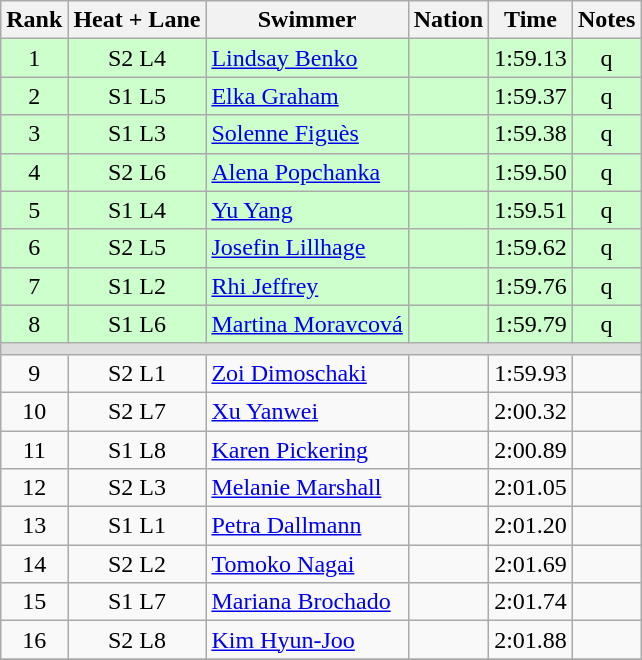<table class="wikitable sortable" style="text-align:center">
<tr>
<th>Rank</th>
<th>Heat + Lane</th>
<th>Swimmer</th>
<th>Nation</th>
<th>Time</th>
<th>Notes</th>
</tr>
<tr bgcolor=ccffcc>
<td>1</td>
<td>S2 L4</td>
<td align=left><a href='#'>Lindsay Benko</a></td>
<td align=left></td>
<td>1:59.13</td>
<td>q</td>
</tr>
<tr bgcolor=ccffcc>
<td>2</td>
<td>S1 L5</td>
<td align=left><a href='#'>Elka Graham</a></td>
<td align=left></td>
<td>1:59.37</td>
<td>q</td>
</tr>
<tr bgcolor=ccffcc>
<td>3</td>
<td>S1 L3</td>
<td align=left><a href='#'>Solenne Figuès</a></td>
<td align=left></td>
<td>1:59.38</td>
<td>q</td>
</tr>
<tr bgcolor=ccffcc>
<td>4</td>
<td>S2 L6</td>
<td align=left><a href='#'>Alena Popchanka</a></td>
<td align=left></td>
<td>1:59.50</td>
<td>q</td>
</tr>
<tr bgcolor=ccffcc>
<td>5</td>
<td>S1 L4</td>
<td align=left><a href='#'>Yu Yang</a></td>
<td align=left></td>
<td>1:59.51</td>
<td>q</td>
</tr>
<tr bgcolor=ccffcc>
<td>6</td>
<td>S2 L5</td>
<td align=left><a href='#'>Josefin Lillhage</a></td>
<td align=left></td>
<td>1:59.62</td>
<td>q</td>
</tr>
<tr bgcolor=ccffcc>
<td>7</td>
<td>S1 L2</td>
<td align=left><a href='#'>Rhi Jeffrey</a></td>
<td align=left></td>
<td>1:59.76</td>
<td>q</td>
</tr>
<tr bgcolor=ccffcc>
<td>8</td>
<td>S1 L6</td>
<td align=left><a href='#'>Martina Moravcová</a></td>
<td align=left></td>
<td>1:59.79</td>
<td>q</td>
</tr>
<tr bgcolor=#DDDDDD>
<td colspan=6></td>
</tr>
<tr>
<td>9</td>
<td>S2 L1</td>
<td align=left><a href='#'>Zoi Dimoschaki</a></td>
<td align=left></td>
<td>1:59.93</td>
<td></td>
</tr>
<tr>
<td>10</td>
<td>S2 L7</td>
<td align=left><a href='#'>Xu Yanwei</a></td>
<td align=left></td>
<td>2:00.32</td>
<td></td>
</tr>
<tr>
<td>11</td>
<td>S1 L8</td>
<td align=left><a href='#'>Karen Pickering</a></td>
<td align=left></td>
<td>2:00.89</td>
<td></td>
</tr>
<tr>
<td>12</td>
<td>S2 L3</td>
<td align=left><a href='#'>Melanie Marshall</a></td>
<td align=left></td>
<td>2:01.05</td>
<td></td>
</tr>
<tr>
<td>13</td>
<td>S1 L1</td>
<td align=left><a href='#'>Petra Dallmann</a></td>
<td align=left></td>
<td>2:01.20</td>
<td></td>
</tr>
<tr>
<td>14</td>
<td>S2 L2</td>
<td align=left><a href='#'>Tomoko Nagai</a></td>
<td align=left></td>
<td>2:01.69</td>
<td></td>
</tr>
<tr>
<td>15</td>
<td>S1 L7</td>
<td align=left><a href='#'>Mariana Brochado</a></td>
<td align=left></td>
<td>2:01.74</td>
<td></td>
</tr>
<tr>
<td>16</td>
<td>S2 L8</td>
<td align=left><a href='#'>Kim Hyun-Joo</a></td>
<td align=left></td>
<td>2:01.88</td>
<td></td>
</tr>
<tr>
</tr>
</table>
